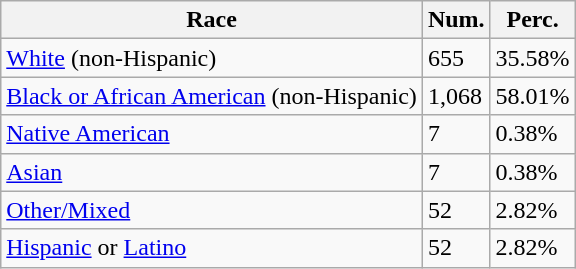<table class="wikitable">
<tr>
<th>Race</th>
<th>Num.</th>
<th>Perc.</th>
</tr>
<tr>
<td><a href='#'>White</a> (non-Hispanic)</td>
<td>655</td>
<td>35.58%</td>
</tr>
<tr>
<td><a href='#'>Black or African American</a> (non-Hispanic)</td>
<td>1,068</td>
<td>58.01%</td>
</tr>
<tr>
<td><a href='#'>Native American</a></td>
<td>7</td>
<td>0.38%</td>
</tr>
<tr>
<td><a href='#'>Asian</a></td>
<td>7</td>
<td>0.38%</td>
</tr>
<tr>
<td><a href='#'>Other/Mixed</a></td>
<td>52</td>
<td>2.82%</td>
</tr>
<tr>
<td><a href='#'>Hispanic</a> or <a href='#'>Latino</a></td>
<td>52</td>
<td>2.82%</td>
</tr>
</table>
